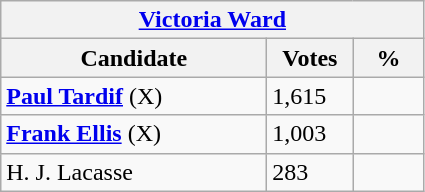<table class="wikitable">
<tr>
<th colspan="3"><a href='#'>Victoria Ward</a></th>
</tr>
<tr>
<th style="width: 170px">Candidate</th>
<th style="width: 50px">Votes</th>
<th style="width: 40px">%</th>
</tr>
<tr>
<td><strong><a href='#'>Paul Tardif</a></strong> (X)</td>
<td>1,615</td>
<td></td>
</tr>
<tr>
<td><strong><a href='#'>Frank Ellis</a></strong> (X)</td>
<td>1,003</td>
</tr>
<tr>
<td>H. J. Lacasse</td>
<td>283</td>
<td></td>
</tr>
</table>
